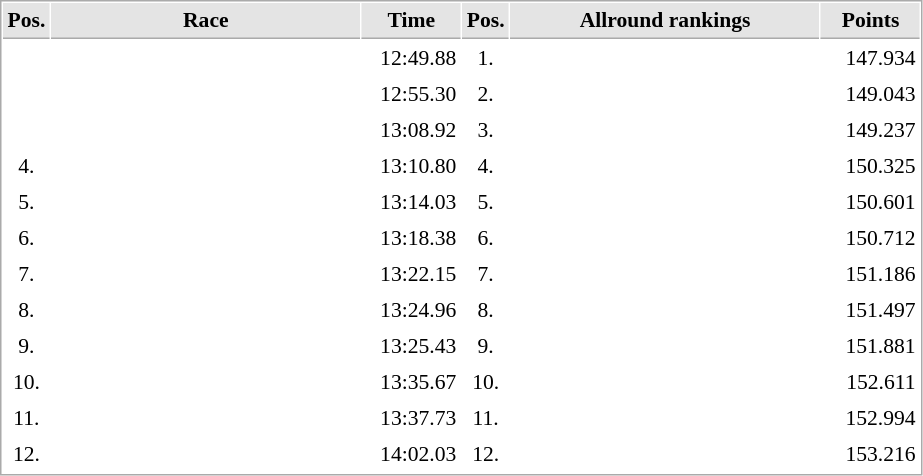<table cellspacing="1" cellpadding="3" style="border:1px solid #AAAAAA;font-size:90%">
<tr bgcolor="#E4E4E4">
<th style="border-bottom:1px solid #AAAAAA" width=10>Pos.</th>
<th style="border-bottom:1px solid #AAAAAA" width=200>Race</th>
<th style="border-bottom:1px solid #AAAAAA" width=60>Time</th>
<th style="border-bottom:1px solid #AAAAAA" width=10>Pos.</th>
<th style="border-bottom:1px solid #AAAAAA" width=200>Allround rankings</th>
<th style="border-bottom:1px solid #AAAAAA" width=60>Points</th>
</tr>
<tr>
<td align="center"></td>
<td></td>
<td align="right">12:49.88</td>
<td align="center">1.</td>
<td></td>
<td align="right">147.934</td>
</tr>
<tr>
<td align="center"></td>
<td></td>
<td align="right">12:55.30</td>
<td align="center">2.</td>
<td></td>
<td align="right">149.043</td>
</tr>
<tr>
<td align="center"></td>
<td></td>
<td align="right">13:08.92</td>
<td align="center">3.</td>
<td></td>
<td align="right">149.237</td>
</tr>
<tr>
<td align="center">4.</td>
<td></td>
<td align="right">13:10.80</td>
<td align="center">4.</td>
<td></td>
<td align="right">150.325</td>
</tr>
<tr>
<td align="center">5.</td>
<td></td>
<td align="right">13:14.03</td>
<td align="center">5.</td>
<td></td>
<td align="right">150.601</td>
</tr>
<tr>
<td align="center">6.</td>
<td></td>
<td align="right">13:18.38</td>
<td align="center">6.</td>
<td></td>
<td align="right">150.712</td>
</tr>
<tr>
<td align="center">7.</td>
<td></td>
<td align="right">13:22.15</td>
<td align="center">7.</td>
<td></td>
<td align="right">151.186</td>
</tr>
<tr>
<td align="center">8.</td>
<td></td>
<td align="right">13:24.96</td>
<td align="center">8.</td>
<td></td>
<td align="right">151.497</td>
</tr>
<tr>
<td align="center">9.</td>
<td></td>
<td align="right">13:25.43</td>
<td align="center">9.</td>
<td></td>
<td align="right">151.881</td>
</tr>
<tr>
<td align="center">10.</td>
<td></td>
<td align="right">13:35.67</td>
<td align="center">10.</td>
<td></td>
<td align="right">152.611</td>
</tr>
<tr>
<td align="center">11.</td>
<td></td>
<td align="right">13:37.73</td>
<td align="center">11.</td>
<td></td>
<td align="right">152.994</td>
</tr>
<tr>
<td align="center">12.</td>
<td></td>
<td align="right">14:02.03</td>
<td align="center">12.</td>
<td></td>
<td align="right">153.216</td>
</tr>
<tr>
</tr>
</table>
